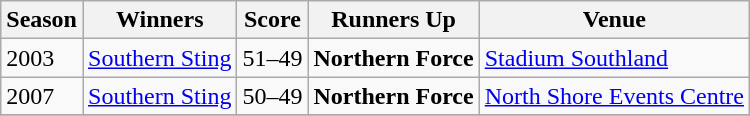<table class="wikitable collapsible">
<tr>
<th>Season</th>
<th>Winners</th>
<th>Score</th>
<th>Runners Up</th>
<th>Venue</th>
</tr>
<tr>
<td>2003</td>
<td><a href='#'>Southern Sting</a></td>
<td>51–49</td>
<td><strong>Northern Force</strong></td>
<td><a href='#'>Stadium Southland</a></td>
</tr>
<tr>
<td>2007</td>
<td><a href='#'>Southern Sting</a></td>
<td>50–49</td>
<td><strong>Northern Force</strong></td>
<td><a href='#'>North Shore Events Centre</a></td>
</tr>
<tr>
</tr>
</table>
